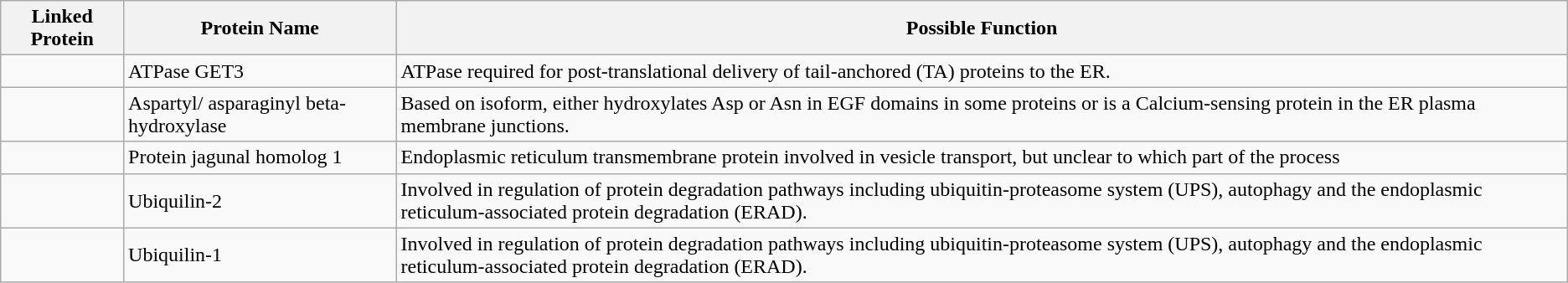<table class="wikitable">
<tr>
<th>Linked Protein</th>
<th>Protein Name</th>
<th>Possible Function</th>
</tr>
<tr>
<td></td>
<td>ATPase GET3</td>
<td>ATPase required for post-translational delivery of tail-anchored (TA) proteins to the ER.</td>
</tr>
<tr>
<td></td>
<td>Aspartyl/ asparaginyl beta-hydroxylase</td>
<td>Based on isoform, either hydroxylates Asp or Asn in EGF domains in some proteins or is a Calcium-sensing protein in the ER plasma membrane junctions.</td>
</tr>
<tr>
<td></td>
<td>Protein jagunal homolog 1</td>
<td>Endoplasmic reticulum transmembrane protein involved in vesicle transport, but unclear to which part of the process</td>
</tr>
<tr>
<td></td>
<td>Ubiquilin-2</td>
<td>Involved in regulation of protein degradation pathways including ubiquitin-proteasome system (UPS), autophagy and the endoplasmic reticulum-associated protein degradation (ERAD).</td>
</tr>
<tr>
<td></td>
<td>Ubiquilin-1</td>
<td>Involved in regulation of protein degradation pathways including ubiquitin-proteasome system (UPS), autophagy and the endoplasmic reticulum-associated protein degradation (ERAD).</td>
</tr>
</table>
